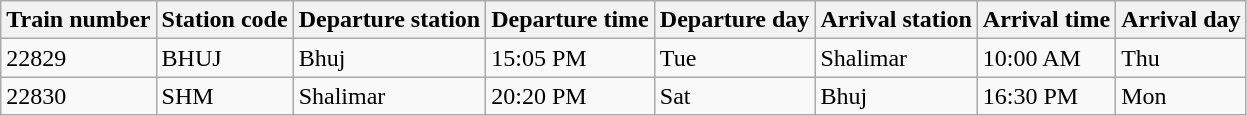<table class="wikitable">
<tr>
<th>Train number</th>
<th>Station code</th>
<th>Departure station</th>
<th>Departure time</th>
<th>Departure day</th>
<th>Arrival station</th>
<th>Arrival time</th>
<th>Arrival day</th>
</tr>
<tr>
<td>22829</td>
<td>BHUJ</td>
<td>Bhuj</td>
<td>15:05 PM</td>
<td>Tue</td>
<td>Shalimar</td>
<td>10:00 AM</td>
<td>Thu</td>
</tr>
<tr>
<td>22830</td>
<td>SHM</td>
<td>Shalimar</td>
<td>20:20 PM</td>
<td>Sat</td>
<td>Bhuj</td>
<td>16:30 PM</td>
<td>Mon</td>
</tr>
</table>
